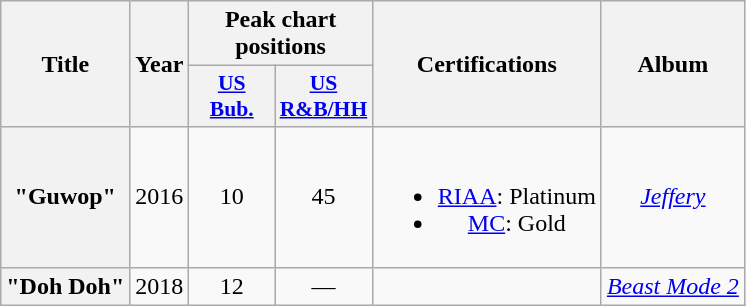<table class="wikitable plainrowheaders" style="text-align:center;">
<tr>
<th rowspan="2">Title</th>
<th rowspan="2">Year</th>
<th colspan="2">Peak chart positions</th>
<th rowspan="2">Certifications</th>
<th rowspan="2">Album</th>
</tr>
<tr>
<th scope="col" style="width:3.5em;font-size:90%;"><a href='#'>US<br>Bub.</a><br></th>
<th scope="col" style="width:3.5em;font-size:90%;"><a href='#'>US<br>R&B/HH</a><br></th>
</tr>
<tr>
<th scope="row">"Guwop"<br></th>
<td>2016</td>
<td>10</td>
<td>45</td>
<td><br><ul><li><a href='#'>RIAA</a>: Platinum</li><li><a href='#'>MC</a>: Gold</li></ul></td>
<td><em><a href='#'>Jeffery</a></em></td>
</tr>
<tr>
<th scope="row">"Doh Doh"<br></th>
<td>2018</td>
<td>12</td>
<td>—</td>
<td></td>
<td><em><a href='#'>Beast Mode 2</a></em></td>
</tr>
</table>
